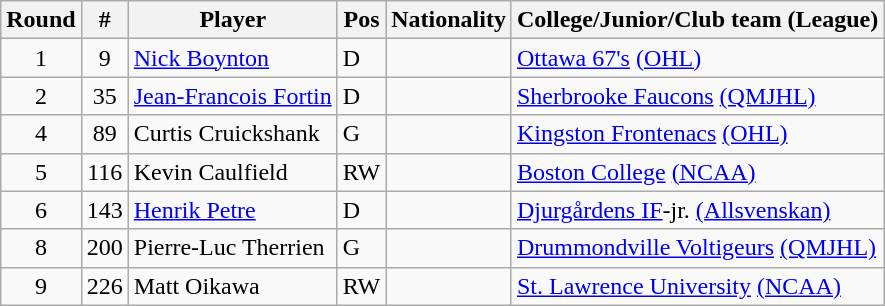<table class="wikitable">
<tr>
<th>Round</th>
<th>#</th>
<th>Player</th>
<th>Pos</th>
<th>Nationality</th>
<th>College/Junior/Club team (League)</th>
</tr>
<tr>
<td align=center>1</td>
<td align=center>9</td>
<td><a href='#'>Nick Boynton</a></td>
<td>D</td>
<td></td>
<td><a href='#'>Ottawa 67's</a> <a href='#'>(OHL)</a></td>
</tr>
<tr>
<td align=center>2</td>
<td align=center>35</td>
<td><a href='#'>Jean-Francois Fortin</a></td>
<td>D</td>
<td></td>
<td><a href='#'>Sherbrooke Faucons</a> <a href='#'>(QMJHL)</a></td>
</tr>
<tr>
<td align=center>4</td>
<td align=center>89</td>
<td>Curtis Cruickshank</td>
<td>G</td>
<td></td>
<td><a href='#'>Kingston Frontenacs</a> <a href='#'>(OHL)</a></td>
</tr>
<tr>
<td align=center>5</td>
<td align=center>116</td>
<td>Kevin Caulfield</td>
<td>RW</td>
<td></td>
<td><a href='#'>Boston College</a> <a href='#'>(NCAA)</a></td>
</tr>
<tr>
<td align=center>6</td>
<td align=center>143</td>
<td><a href='#'>Henrik Petre</a></td>
<td>D</td>
<td></td>
<td><a href='#'>Djurgårdens IF</a>-jr. <a href='#'>(Allsvenskan)</a></td>
</tr>
<tr>
<td align=center>8</td>
<td align=center>200</td>
<td>Pierre-Luc Therrien</td>
<td>G</td>
<td></td>
<td><a href='#'>Drummondville Voltigeurs</a> <a href='#'>(QMJHL)</a></td>
</tr>
<tr>
<td align=center>9</td>
<td align=center>226</td>
<td>Matt Oikawa</td>
<td>RW</td>
<td></td>
<td><a href='#'>St. Lawrence University</a> <a href='#'>(NCAA)</a></td>
</tr>
</table>
